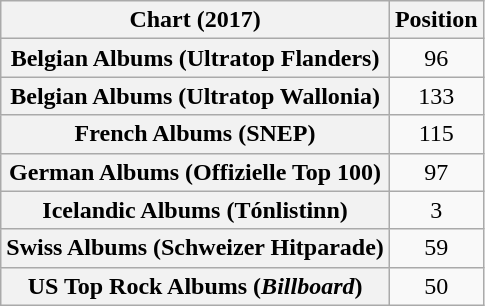<table class="wikitable sortable plainrowheaders" style="text-align:center">
<tr>
<th scope="col">Chart (2017)</th>
<th scope="col">Position</th>
</tr>
<tr>
<th scope="row">Belgian Albums (Ultratop Flanders)</th>
<td>96</td>
</tr>
<tr>
<th scope="row">Belgian Albums (Ultratop Wallonia)</th>
<td>133</td>
</tr>
<tr>
<th scope="row">French Albums (SNEP)</th>
<td>115</td>
</tr>
<tr>
<th scope="row">German Albums (Offizielle Top 100)</th>
<td>97</td>
</tr>
<tr>
<th scope="row">Icelandic Albums (Tónlistinn)</th>
<td>3</td>
</tr>
<tr>
<th scope="row">Swiss Albums (Schweizer Hitparade)</th>
<td>59</td>
</tr>
<tr>
<th scope="row">US Top Rock Albums (<em>Billboard</em>)</th>
<td>50</td>
</tr>
</table>
